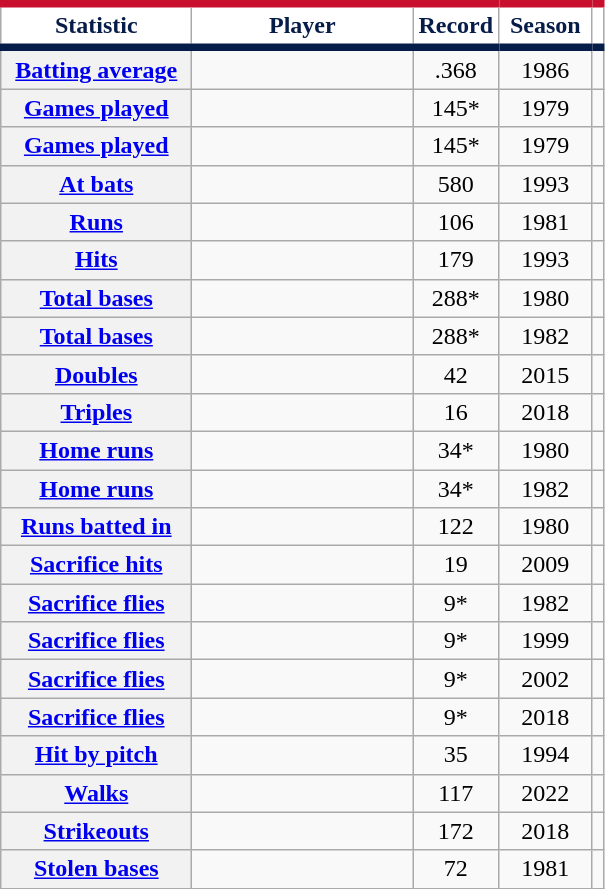<table class="wikitable sortable plainrowheaders" style="text-align:center">
<tr>
<th width="120px" scope="col" style="background-color:#ffffff; border-top:#c8102e 5px solid; border-bottom:#071d49 5px solid; color:#071d49">Statistic</th>
<th width="140px" scope="col" style="background-color:#ffffff; border-top:#c8102e 5px solid; border-bottom:#071d49 5px solid; color:#071d49">Player</th>
<th class="unsortable" scope="col" style="background-color:#ffffff; border-top:#c8102e 5px solid; border-bottom:#071d49 5px solid; color:#071d49">Record</th>
<th width="55px" scope="col" style="background-color:#ffffff; border-top:#c8102e 5px solid; border-bottom:#071d49 5px solid; color:#071d49">Season</th>
<th class="unsortable" scope="col" style="background-color:#ffffff; border-top:#c8102e 5px solid; border-bottom:#071d49 5px solid; color:#071d49"></th>
</tr>
<tr>
<th scope="row" style="text-align:center"><a href='#'>Batting average</a></th>
<td></td>
<td>.368</td>
<td>1986</td>
<td></td>
</tr>
<tr>
<th scope="row" style="text-align:center"><a href='#'>Games played</a></th>
<td></td>
<td>145*</td>
<td>1979</td>
<td></td>
</tr>
<tr>
<th scope="row" style="text-align:center"><a href='#'>Games played</a></th>
<td></td>
<td>145*</td>
<td>1979</td>
<td></td>
</tr>
<tr>
<th scope="row" style="text-align:center"><a href='#'>At bats</a></th>
<td></td>
<td>580</td>
<td>1993</td>
<td></td>
</tr>
<tr>
<th scope="row" style="text-align:center"><a href='#'>Runs</a></th>
<td></td>
<td>106</td>
<td>1981</td>
<td></td>
</tr>
<tr>
<th scope="row" style="text-align:center"><a href='#'>Hits</a></th>
<td></td>
<td>179</td>
<td>1993</td>
<td></td>
</tr>
<tr>
<th scope="row" style="text-align:center"><a href='#'>Total bases</a></th>
<td></td>
<td>288*</td>
<td>1980</td>
<td></td>
</tr>
<tr>
<th scope="row" style="text-align:center"><a href='#'>Total bases</a></th>
<td></td>
<td>288*</td>
<td>1982</td>
<td></td>
</tr>
<tr>
<th scope="row" style="text-align:center"><a href='#'>Doubles</a></th>
<td></td>
<td>42</td>
<td>2015</td>
<td></td>
</tr>
<tr>
<th scope="row" style="text-align:center"><a href='#'>Triples</a></th>
<td></td>
<td>16</td>
<td>2018</td>
<td></td>
</tr>
<tr>
<th scope="row" style="text-align:center"><a href='#'>Home runs</a></th>
<td></td>
<td>34*</td>
<td>1980</td>
<td></td>
</tr>
<tr>
<th scope="row" style="text-align:center"><a href='#'>Home runs</a></th>
<td></td>
<td>34*</td>
<td>1982</td>
<td></td>
</tr>
<tr>
<th scope="row" style="text-align:center"><a href='#'>Runs batted in</a></th>
<td></td>
<td>122</td>
<td>1980</td>
<td></td>
</tr>
<tr>
<th scope="row" style="text-align:center"><a href='#'>Sacrifice hits</a></th>
<td></td>
<td>19</td>
<td>2009</td>
<td></td>
</tr>
<tr>
<th scope="row" style="text-align:center"><a href='#'>Sacrifice flies</a></th>
<td></td>
<td>9*</td>
<td>1982</td>
<td></td>
</tr>
<tr>
<th scope="row" style="text-align:center"><a href='#'>Sacrifice flies</a></th>
<td></td>
<td>9*</td>
<td>1999</td>
<td></td>
</tr>
<tr>
<th scope="row" style="text-align:center"><a href='#'>Sacrifice flies</a></th>
<td></td>
<td>9*</td>
<td>2002</td>
<td></td>
</tr>
<tr>
<th scope="row" style="text-align:center"><a href='#'>Sacrifice flies</a></th>
<td></td>
<td>9*</td>
<td>2018</td>
<td></td>
</tr>
<tr>
<th scope="row" style="text-align:center"><a href='#'>Hit by pitch</a></th>
<td></td>
<td>35</td>
<td>1994</td>
<td></td>
</tr>
<tr>
<th scope="row" style="text-align:center"><a href='#'>Walks</a></th>
<td></td>
<td>117</td>
<td>2022</td>
<td></td>
</tr>
<tr>
<th scope="row" style="text-align:center"><a href='#'>Strikeouts</a></th>
<td></td>
<td>172</td>
<td>2018</td>
<td></td>
</tr>
<tr>
<th scope="row" style="text-align:center"><a href='#'>Stolen bases</a></th>
<td></td>
<td>72</td>
<td>1981</td>
<td></td>
</tr>
</table>
